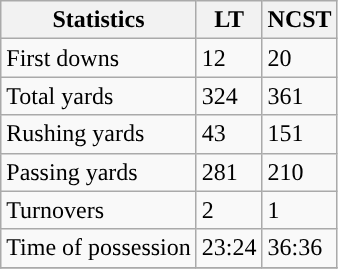<table class="wikitable" style="float: left;">
<tr>
<th>Statistics</th>
<th>LT</th>
<th>NCST</th>
</tr>
<tr>
<td>First downs</td>
<td>12</td>
<td>20</td>
</tr>
<tr>
<td>Total yards</td>
<td>324</td>
<td>361</td>
</tr>
<tr>
<td>Rushing yards</td>
<td>43</td>
<td>151</td>
</tr>
<tr>
<td>Passing yards</td>
<td>281</td>
<td>210</td>
</tr>
<tr>
<td>Turnovers</td>
<td>2</td>
<td>1</td>
</tr>
<tr>
<td>Time of possession</td>
<td>23:24</td>
<td>36:36</td>
</tr>
<tr>
</tr>
</table>
